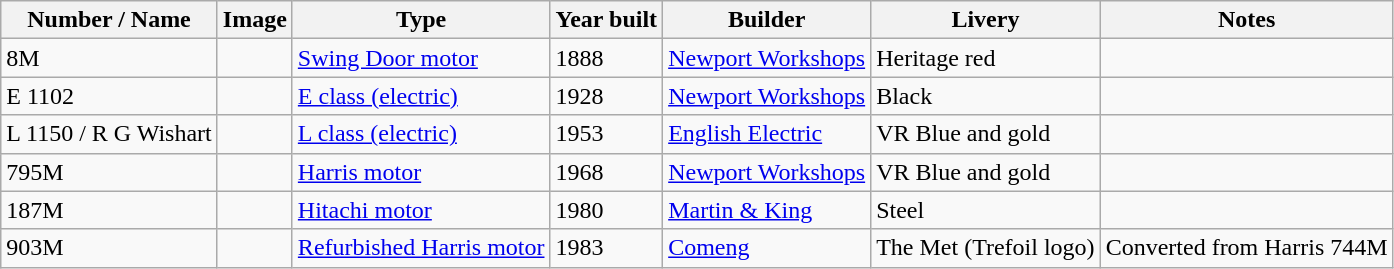<table class="wikitable">
<tr>
<th>Number / Name</th>
<th>Image</th>
<th>Type</th>
<th>Year built</th>
<th>Builder</th>
<th>Livery</th>
<th>Notes</th>
</tr>
<tr>
<td>8M</td>
<td></td>
<td><a href='#'>Swing Door motor</a></td>
<td>1888</td>
<td><a href='#'>Newport Workshops</a></td>
<td>Heritage red</td>
<td></td>
</tr>
<tr>
<td>E 1102</td>
<td></td>
<td><a href='#'>E class (electric)</a></td>
<td>1928</td>
<td><a href='#'>Newport Workshops</a></td>
<td>Black</td>
<td></td>
</tr>
<tr>
<td>L 1150 / R G Wishart</td>
<td></td>
<td><a href='#'>L class (electric)</a></td>
<td>1953</td>
<td><a href='#'>English Electric</a></td>
<td>VR Blue and gold</td>
<td></td>
</tr>
<tr>
<td>795M</td>
<td></td>
<td><a href='#'>Harris motor</a></td>
<td>1968</td>
<td><a href='#'>Newport Workshops</a></td>
<td>VR Blue and gold</td>
<td></td>
</tr>
<tr>
<td>187M</td>
<td></td>
<td><a href='#'>Hitachi motor</a></td>
<td>1980</td>
<td><a href='#'>Martin & King</a></td>
<td>Steel</td>
<td></td>
</tr>
<tr>
<td>903M</td>
<td></td>
<td><a href='#'>Refurbished Harris motor</a></td>
<td>1983</td>
<td><a href='#'>Comeng</a></td>
<td>The Met (Trefoil logo)</td>
<td>Converted from Harris 744M</td>
</tr>
</table>
